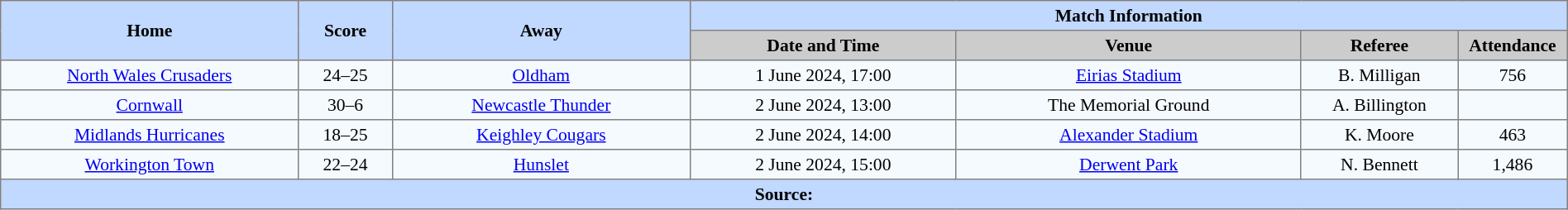<table border=1 style="border-collapse:collapse; font-size:90%; text-align:center;" cellpadding=3 cellspacing=0 width=100%>
<tr bgcolor=#C1D8FF>
<th scope="col" rowspan=2 width=19%>Home</th>
<th scope="col" rowspan=2 width=6%>Score</th>
<th scope="col" rowspan=2 width=19%>Away</th>
<th colspan=6>Match Information</th>
</tr>
<tr bgcolor=#CCCCCC>
<th scope="col" width=17%>Date and Time</th>
<th scope="col" width=22%>Venue</th>
<th scope="col" width=10%>Referee</th>
<th scope="col" width=7%>Attendance</th>
</tr>
<tr bgcolor=#F5FAFF>
<td>  <a href='#'>North Wales Crusaders</a></td>
<td>24–25</td>
<td> <a href='#'>Oldham</a></td>
<td>1 June 2024, 17:00</td>
<td><a href='#'>Eirias Stadium</a></td>
<td>B. Milligan</td>
<td>756</td>
</tr>
<tr bgcolor=#F5FAFF>
<td> <a href='#'>Cornwall</a></td>
<td>30–6</td>
<td> <a href='#'>Newcastle Thunder</a></td>
<td>2 June 2024, 13:00</td>
<td>The Memorial Ground</td>
<td>A. Billington</td>
<td></td>
</tr>
<tr bgcolor=#F5FAFF>
<td> <a href='#'>Midlands Hurricanes</a></td>
<td>18–25</td>
<td> <a href='#'>Keighley Cougars</a></td>
<td>2 June 2024, 14:00</td>
<td><a href='#'>Alexander Stadium</a></td>
<td>K. Moore</td>
<td>463</td>
</tr>
<tr bgcolor=#F5FAFF>
<td> <a href='#'>Workington Town</a></td>
<td>22–24</td>
<td> <a href='#'>Hunslet</a></td>
<td>2 June 2024, 15:00</td>
<td><a href='#'>Derwent Park</a></td>
<td>N. Bennett</td>
<td>1,486</td>
</tr>
<tr style="background:#c1d8ff;">
<th colspan=7>Source:</th>
</tr>
</table>
